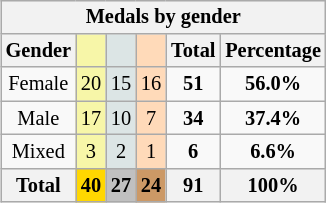<table class=wikitable style=font-size:85%;float:right;text-align:center>
<tr>
<th colspan=6>Medals by gender</th>
</tr>
<tr>
<th>Gender</th>
<td bgcolor=F7F6A8></td>
<td bgcolor=DCE5E5></td>
<td bgcolor=FFDAB9></td>
<th>Total</th>
<th>Percentage</th>
</tr>
<tr>
<td>Female</td>
<td bgcolor=F7F6A8>20</td>
<td bgcolor=DCE5E5>15</td>
<td bgcolor=FFDAB9>16</td>
<td><strong>51</strong></td>
<td><strong>56.0%</strong></td>
</tr>
<tr>
<td>Male</td>
<td bgcolor=F7F6A8>17</td>
<td bgcolor=DCE5E5>10</td>
<td bgcolor=FFDAB9>7</td>
<td><strong>34</strong></td>
<td><strong>37.4%</strong></td>
</tr>
<tr>
<td>Mixed</td>
<td bgcolor=F7F6A8>3</td>
<td bgcolor=DCE5E5>2</td>
<td bgcolor=FFDAB9>1</td>
<td><strong>6</strong></td>
<td><strong>6.6%</strong></td>
</tr>
<tr>
<th>Total</th>
<th style=background:gold><strong>40</strong></th>
<th style=background:silver><strong>27</strong></th>
<th style=background:#c96><strong>24</strong></th>
<th><strong>91</strong></th>
<th><strong>100%</strong></th>
</tr>
</table>
